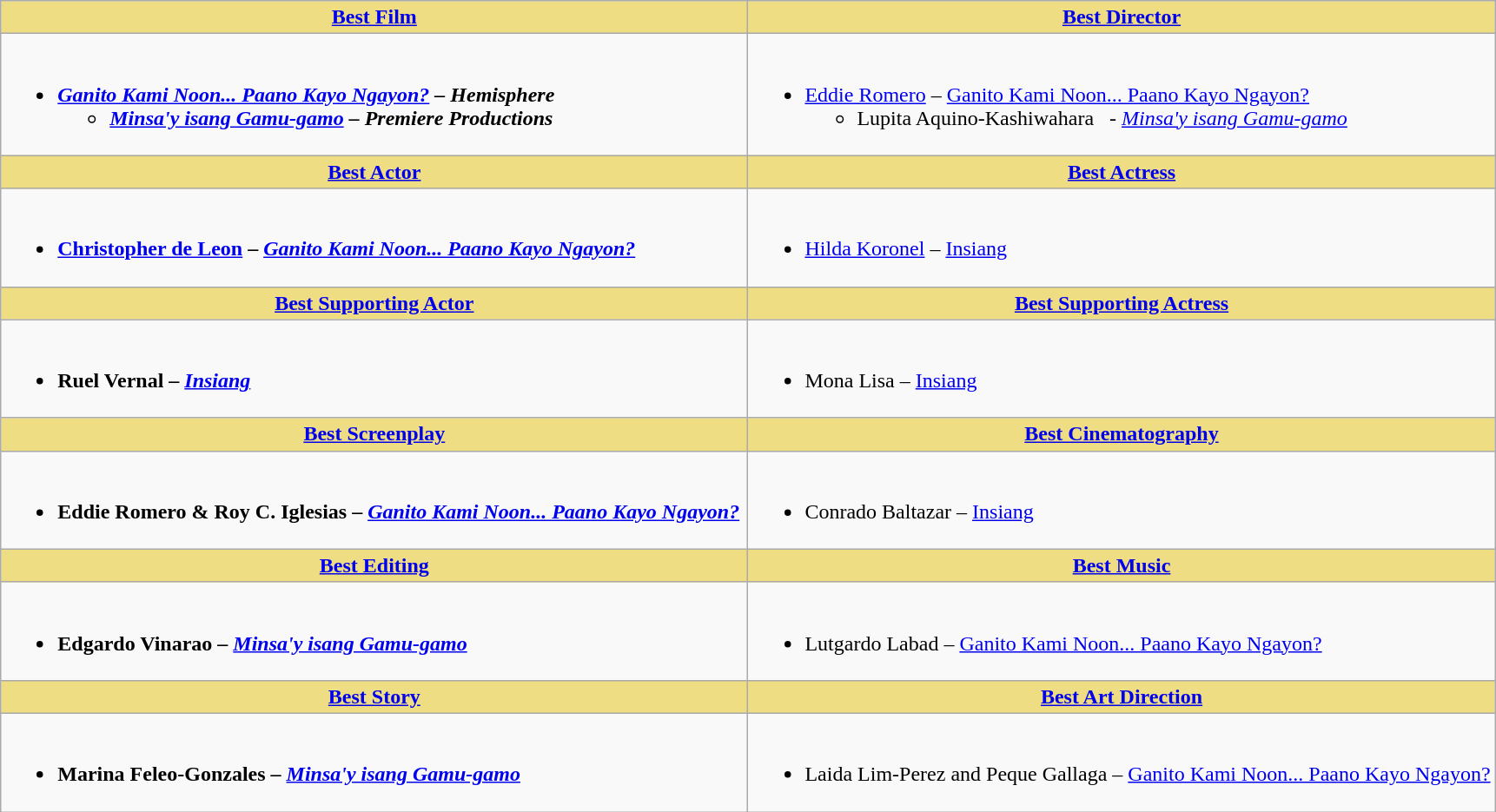<table class=wikitable>
<tr>
<th style="background:#EEDD82; width:50%"><a href='#'>Best Film</a></th>
<th style="background:#EEDD82; width:50%"><a href='#'>Best Director</a></th>
</tr>
<tr>
<td valign="top"><br><ul><li><strong><em><a href='#'>Ganito Kami Noon... Paano Kayo Ngayon?</a><em> – Hemisphere<strong><ul><li></em><a href='#'>Minsa'y isang Gamu-gamo</a><em> – Premiere Productions</li></ul></li></ul></td>
<td valign="top"><br><ul><li></strong><a href='#'>Eddie Romero</a> – </em><a href='#'>Ganito Kami Noon... Paano Kayo Ngayon?</a></em></strong><ul><li>Lupita Aquino-Kashiwahara   - <em><a href='#'>Minsa'y isang Gamu-gamo</a></em></li></ul></li></ul></td>
</tr>
<tr>
<th style="background:#EEDD82; width:50%"><a href='#'>Best Actor</a></th>
<th style="background:#EEDD82; width:50%"><a href='#'>Best Actress</a></th>
</tr>
<tr>
<td valign="top"><br><ul><li><strong><a href='#'>Christopher de Leon</a> – <em><a href='#'>Ganito Kami Noon... Paano Kayo Ngayon?</a><strong><em></li></ul></td>
<td valign="top"><br><ul><li></strong><a href='#'>Hilda Koronel</a> – </em><a href='#'>Insiang</a></em></strong></li></ul></td>
</tr>
<tr>
<th style="background:#EEDD82; width:50%"><a href='#'>Best Supporting Actor</a></th>
<th style="background:#EEDD82; width:50%"><a href='#'>Best Supporting Actress</a></th>
</tr>
<tr>
<td valign="top"><br><ul><li><strong>Ruel Vernal – <em><a href='#'>Insiang</a><strong><em></li></ul></td>
<td valign="top"><br><ul><li></strong>Mona Lisa – </em><a href='#'>Insiang</a></em></strong></li></ul></td>
</tr>
<tr>
<th style="background:#EEDD82; width:50%"><a href='#'>Best Screenplay</a></th>
<th style="background:#EEDD82; width:50%"><a href='#'>Best Cinematography</a></th>
</tr>
<tr>
<td valign="top"><br><ul><li><strong>Eddie Romero & Roy C. Iglesias – <em><a href='#'>Ganito Kami Noon... Paano Kayo Ngayon?</a><strong><em></li></ul></td>
<td valign="top"><br><ul><li></strong>Conrado Baltazar – </em><a href='#'>Insiang</a></em></strong></li></ul></td>
</tr>
<tr>
<th style="background:#EEDD82; width:50%"><a href='#'>Best Editing</a></th>
<th style="background:#EEDD82; width:50%"><a href='#'>Best Music</a></th>
</tr>
<tr>
<td valign="top"><br><ul><li><strong>Edgardo Vinarao – <em><a href='#'>Minsa'y isang Gamu-gamo</a><strong><em></li></ul></td>
<td valign="top"><br><ul><li></strong>Lutgardo Labad – </em><a href='#'>Ganito Kami Noon... Paano Kayo Ngayon?</a></em></strong></li></ul></td>
</tr>
<tr>
<th style="background:#EEDD82; width:50%"><a href='#'>Best Story</a></th>
<th style="background:#EEDD82; width:50%"><a href='#'>Best Art Direction</a></th>
</tr>
<tr>
<td valign="top"><br><ul><li><strong>Marina Feleo-Gonzales – <em><a href='#'>Minsa'y isang Gamu-gamo</a><strong><em></li></ul></td>
<td valign="top"><br><ul><li></strong>Laida Lim-Perez and Peque Gallaga – </em><a href='#'>Ganito Kami Noon... Paano Kayo Ngayon?</a></em></strong></li></ul></td>
</tr>
</table>
